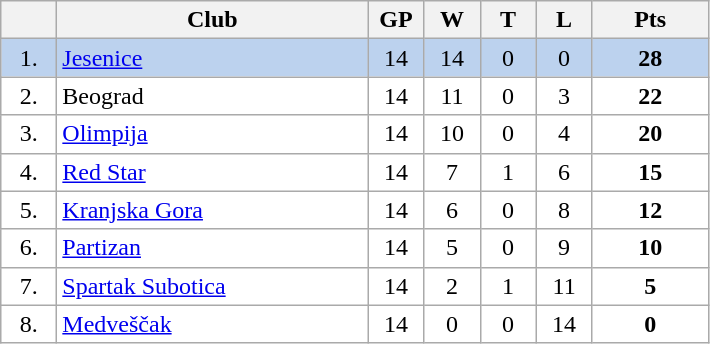<table class="wikitable">
<tr>
<th width="30"></th>
<th width="200">Club</th>
<th width="30">GP</th>
<th width="30">W</th>
<th width="30">T</th>
<th width="30">L</th>
<th width="70">Pts</th>
</tr>
<tr bgcolor="#BCD2EE" align="center">
<td>1.</td>
<td align="left"><a href='#'>Jesenice</a></td>
<td>14</td>
<td>14</td>
<td>0</td>
<td>0</td>
<td><strong>28</strong></td>
</tr>
<tr bgcolor="#FFFFFF" align="center">
<td>2.</td>
<td align="left">Beograd</td>
<td>14</td>
<td>11</td>
<td>0</td>
<td>3</td>
<td><strong>22</strong></td>
</tr>
<tr bgcolor="#FFFFFF" align="center">
<td>3.</td>
<td align="left"><a href='#'>Olimpija</a></td>
<td>14</td>
<td>10</td>
<td>0</td>
<td>4</td>
<td><strong>20</strong></td>
</tr>
<tr bgcolor="#FFFFFF" align="center">
<td>4.</td>
<td align="left"><a href='#'>Red Star</a></td>
<td>14</td>
<td>7</td>
<td>1</td>
<td>6</td>
<td><strong>15</strong></td>
</tr>
<tr bgcolor="#FFFFFF" align="center">
<td>5.</td>
<td align="left"><a href='#'>Kranjska Gora</a></td>
<td>14</td>
<td>6</td>
<td>0</td>
<td>8</td>
<td><strong>12</strong></td>
</tr>
<tr bgcolor="#FFFFFF" align="center">
<td>6.</td>
<td align="left"><a href='#'>Partizan</a></td>
<td>14</td>
<td>5</td>
<td>0</td>
<td>9</td>
<td><strong>10</strong></td>
</tr>
<tr bgcolor="#FFFFFF" align="center">
<td>7.</td>
<td align="left"><a href='#'>Spartak Subotica</a></td>
<td>14</td>
<td>2</td>
<td>1</td>
<td>11</td>
<td><strong>5</strong></td>
</tr>
<tr bgcolor="#FFFFFF" align="center">
<td>8.</td>
<td align="left"><a href='#'>Medveščak</a></td>
<td>14</td>
<td>0</td>
<td>0</td>
<td>14</td>
<td><strong>0</strong></td>
</tr>
</table>
